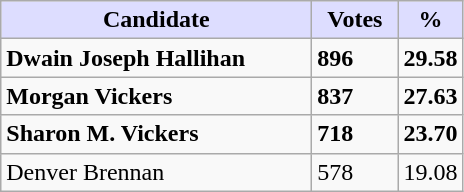<table class="wikitable">
<tr>
<th style="background:#ddf; width:200px;">Candidate</th>
<th style="background:#ddf; width:50px;">Votes</th>
<th style="background:#ddf; width:30px;">%</th>
</tr>
<tr>
<td><strong>Dwain Joseph Hallihan</strong></td>
<td><strong>896</strong></td>
<td><strong>29.58</strong></td>
</tr>
<tr>
<td><strong>Morgan Vickers</strong></td>
<td><strong>837</strong></td>
<td><strong>27.63</strong></td>
</tr>
<tr>
<td><strong>Sharon M. Vickers</strong></td>
<td><strong>718</strong></td>
<td><strong>23.70</strong></td>
</tr>
<tr>
<td>Denver Brennan</td>
<td>578</td>
<td>19.08</td>
</tr>
</table>
